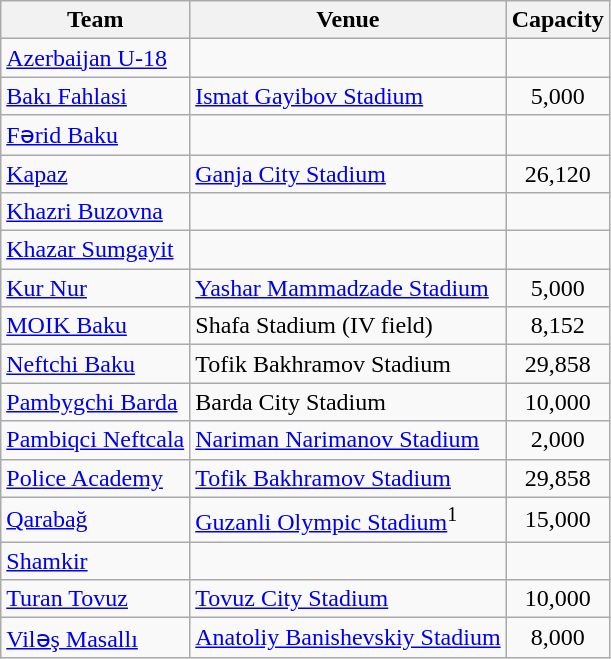<table class="wikitable sortable">
<tr>
<th>Team</th>
<th>Venue</th>
<th>Capacity</th>
</tr>
<tr>
<td><a href='#'>Azerbaijan U-18</a></td>
<td></td>
<td align="center"></td>
</tr>
<tr>
<td><a href='#'>Bakı Fahlasi</a></td>
<td><a href='#'>Ismat Gayibov Stadium</a></td>
<td align="center">5,000</td>
</tr>
<tr>
<td><a href='#'>Fərid Baku</a></td>
<td></td>
<td align="center"></td>
</tr>
<tr>
<td><a href='#'>Kapaz</a></td>
<td><a href='#'>Ganja City Stadium</a></td>
<td align="center">26,120</td>
</tr>
<tr>
<td><a href='#'>Khazri Buzovna</a></td>
<td></td>
<td align="center"></td>
</tr>
<tr>
<td><a href='#'>Khazar Sumgayit</a></td>
<td></td>
<td align="center"></td>
</tr>
<tr>
<td><a href='#'>Kur Nur</a></td>
<td><a href='#'>Yashar Mammadzade Stadium</a></td>
<td align="center">5,000</td>
</tr>
<tr>
<td><a href='#'>MOIK Baku</a></td>
<td>Shafa Stadium (IV field)</td>
<td align="center">8,152</td>
</tr>
<tr>
<td><a href='#'>Neftchi Baku</a></td>
<td>Tofik Bakhramov Stadium</td>
<td align="center">29,858</td>
</tr>
<tr>
<td><a href='#'>Pambygchi Barda</a></td>
<td>Barda City Stadium</td>
<td align="center">10,000</td>
</tr>
<tr>
<td><a href='#'>Pambiqci Neftcala</a></td>
<td><a href='#'>Nariman Narimanov Stadium</a></td>
<td align="center">2,000</td>
</tr>
<tr>
<td><a href='#'>Police Academy</a></td>
<td><a href='#'>Tofik Bakhramov Stadium</a></td>
<td align="center">29,858</td>
</tr>
<tr>
<td><a href='#'>Qarabağ</a></td>
<td><a href='#'>Guzanli Olympic Stadium</a><sup>1</sup></td>
<td align="center">15,000</td>
</tr>
<tr>
<td><a href='#'>Shamkir</a></td>
<td></td>
<td align="center"></td>
</tr>
<tr>
<td><a href='#'>Turan Tovuz</a></td>
<td><a href='#'>Tovuz City Stadium</a></td>
<td align="center">10,000</td>
</tr>
<tr>
<td><a href='#'>Viləş Masallı</a></td>
<td><a href='#'>Anatoliy Banishevskiy Stadium</a></td>
<td align="center">8,000</td>
</tr>
</table>
